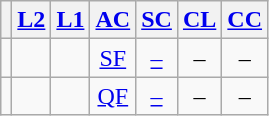<table class="wikitable" style="text-align:center;">
<tr>
<th></th>
<th><a href='#'>L2</a></th>
<th><a href='#'>L1</a></th>
<th><a href='#'>AC</a></th>
<th><a href='#'>SC</a></th>
<th><a href='#'>CL</a></th>
<th><a href='#'>CC</a></th>
</tr>
<tr>
<td></td>
<td></td>
<td></td>
<td><a href='#'>SF</a></td>
<td><a href='#'>–</a></td>
<td>–</td>
<td>–</td>
</tr>
<tr>
<td></td>
<td></td>
<td><a href='#'></a></td>
<td><a href='#'>QF</a></td>
<td><a href='#'>–</a></td>
<td>–</td>
<td>–</td>
</tr>
</table>
